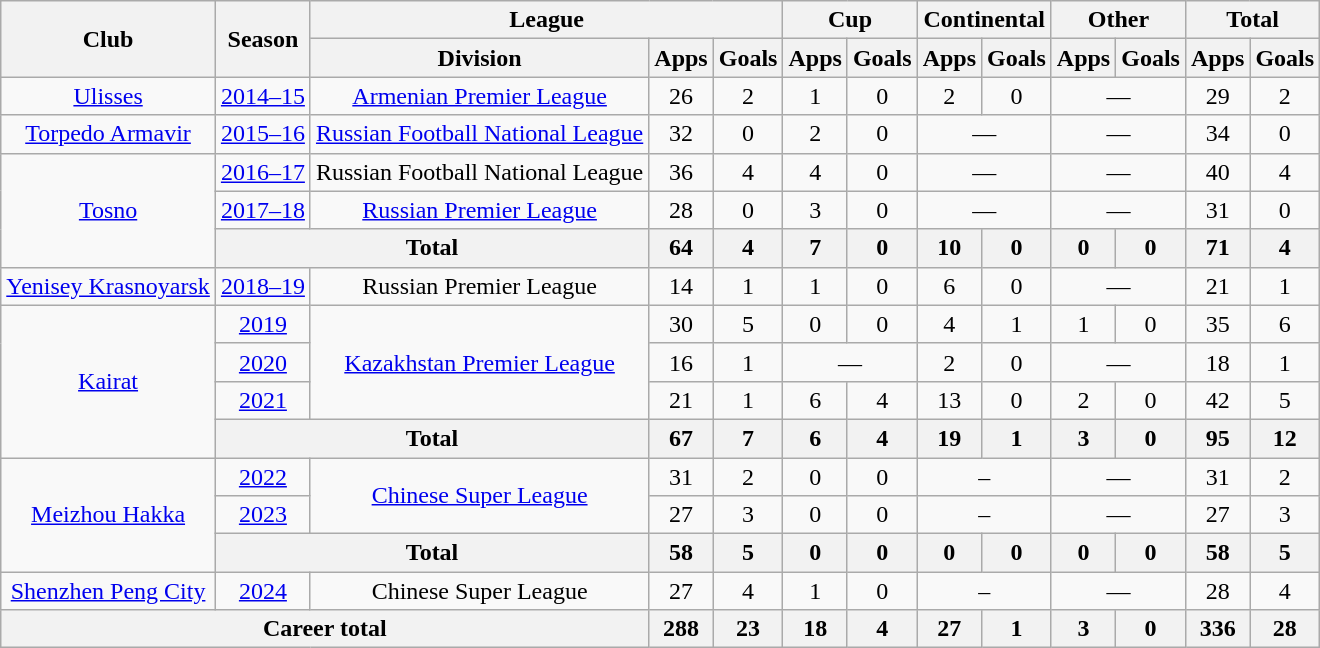<table class="wikitable" style="text-align:center">
<tr>
<th rowspan="2">Club</th>
<th rowspan="2">Season</th>
<th colspan="3">League</th>
<th colspan="2">Cup</th>
<th colspan="2">Continental</th>
<th colspan="2">Other</th>
<th colspan="2">Total</th>
</tr>
<tr>
<th>Division</th>
<th>Apps</th>
<th>Goals</th>
<th>Apps</th>
<th>Goals</th>
<th>Apps</th>
<th>Goals</th>
<th>Apps</th>
<th>Goals</th>
<th>Apps</th>
<th>Goals</th>
</tr>
<tr>
<td><a href='#'>Ulisses</a></td>
<td><a href='#'>2014–15</a></td>
<td><a href='#'>Armenian Premier League</a></td>
<td>26</td>
<td>2</td>
<td>1</td>
<td>0</td>
<td>2</td>
<td>0</td>
<td colspan="2">—</td>
<td>29</td>
<td>2</td>
</tr>
<tr>
<td><a href='#'>Torpedo Armavir</a></td>
<td><a href='#'>2015–16</a></td>
<td><a href='#'>Russian Football National League</a></td>
<td>32</td>
<td>0</td>
<td>2</td>
<td>0</td>
<td colspan="2">—</td>
<td colspan="2">—</td>
<td>34</td>
<td>0</td>
</tr>
<tr>
<td rowspan="3"><a href='#'>Tosno</a></td>
<td><a href='#'>2016–17</a></td>
<td>Russian Football National League</td>
<td>36</td>
<td>4</td>
<td>4</td>
<td>0</td>
<td colspan="2">—</td>
<td colspan="2">—</td>
<td>40</td>
<td>4</td>
</tr>
<tr>
<td><a href='#'>2017–18</a></td>
<td><a href='#'>Russian Premier League</a></td>
<td>28</td>
<td>0</td>
<td>3</td>
<td>0</td>
<td colspan="2">—</td>
<td colspan="2">—</td>
<td>31</td>
<td>0</td>
</tr>
<tr>
<th colspan="2">Total</th>
<th>64</th>
<th>4</th>
<th>7</th>
<th>0</th>
<th>10</th>
<th>0</th>
<th>0</th>
<th>0</th>
<th>71</th>
<th>4</th>
</tr>
<tr>
<td><a href='#'>Yenisey Krasnoyarsk</a></td>
<td><a href='#'>2018–19</a></td>
<td>Russian Premier League</td>
<td>14</td>
<td>1</td>
<td>1</td>
<td>0</td>
<td>6</td>
<td>0</td>
<td colspan="2">—</td>
<td>21</td>
<td>1</td>
</tr>
<tr>
<td rowspan="4"><a href='#'>Kairat</a></td>
<td><a href='#'>2019</a></td>
<td rowspan="3"><a href='#'>Kazakhstan Premier League</a></td>
<td>30</td>
<td>5</td>
<td>0</td>
<td>0</td>
<td>4</td>
<td>1</td>
<td>1</td>
<td>0</td>
<td>35</td>
<td>6</td>
</tr>
<tr>
<td><a href='#'>2020</a></td>
<td>16</td>
<td>1</td>
<td colspan="2">—</td>
<td>2</td>
<td>0</td>
<td colspan="2">—</td>
<td>18</td>
<td>1</td>
</tr>
<tr>
<td><a href='#'>2021</a></td>
<td>21</td>
<td>1</td>
<td>6</td>
<td>4</td>
<td>13</td>
<td>0</td>
<td>2</td>
<td>0</td>
<td>42</td>
<td>5</td>
</tr>
<tr>
<th colspan="2">Total</th>
<th>67</th>
<th>7</th>
<th>6</th>
<th>4</th>
<th>19</th>
<th>1</th>
<th>3</th>
<th>0</th>
<th>95</th>
<th>12</th>
</tr>
<tr>
<td rowspan="3"><a href='#'>Meizhou Hakka</a></td>
<td><a href='#'>2022</a></td>
<td rowspan="2"><a href='#'>Chinese Super League</a></td>
<td>31</td>
<td>2</td>
<td>0</td>
<td>0</td>
<td colspan="2">–</td>
<td colspan="2">—</td>
<td>31</td>
<td>2</td>
</tr>
<tr>
<td><a href='#'>2023</a></td>
<td>27</td>
<td>3</td>
<td>0</td>
<td>0</td>
<td colspan="2">–</td>
<td colspan="2">—</td>
<td>27</td>
<td>3</td>
</tr>
<tr>
<th colspan="2">Total</th>
<th>58</th>
<th>5</th>
<th>0</th>
<th>0</th>
<th>0</th>
<th>0</th>
<th>0</th>
<th>0</th>
<th>58</th>
<th>5</th>
</tr>
<tr>
<td><a href='#'>Shenzhen Peng City</a></td>
<td><a href='#'>2024</a></td>
<td>Chinese Super League</td>
<td>27</td>
<td>4</td>
<td>1</td>
<td>0</td>
<td colspan="2">–</td>
<td colspan="2">—</td>
<td>28</td>
<td>4</td>
</tr>
<tr>
<th colspan="3">Career total</th>
<th>288</th>
<th>23</th>
<th>18</th>
<th>4</th>
<th>27</th>
<th>1</th>
<th>3</th>
<th>0</th>
<th>336</th>
<th>28</th>
</tr>
</table>
